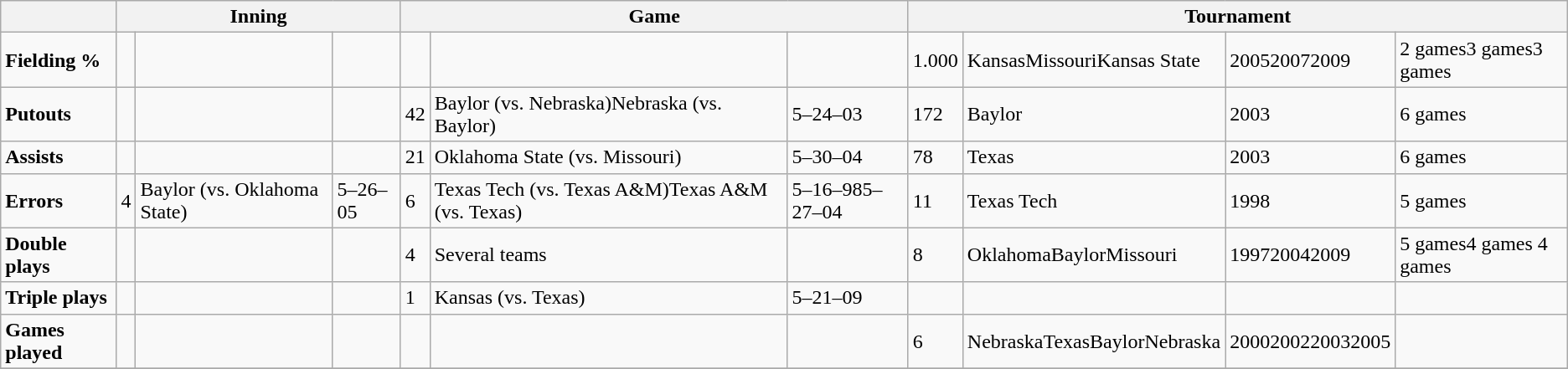<table class="wikitable">
<tr align="center">
<th></th>
<th colspan="3"><strong>Inning</strong></th>
<th colspan="3"><strong>Game</strong></th>
<th colspan="4"><strong>Tournament</strong></th>
</tr>
<tr>
<td><strong>Fielding %</strong></td>
<td></td>
<td></td>
<td></td>
<td></td>
<td></td>
<td></td>
<td>1.000</td>
<td>KansasMissouriKansas State</td>
<td>200520072009</td>
<td>2 games3 games3 games</td>
</tr>
<tr>
<td><strong>Putouts</strong></td>
<td></td>
<td></td>
<td></td>
<td>42</td>
<td>Baylor (vs. Nebraska)Nebraska (vs. Baylor)</td>
<td>5–24–03</td>
<td>172</td>
<td>Baylor</td>
<td>2003</td>
<td>6 games</td>
</tr>
<tr>
<td><strong>Assists</strong></td>
<td></td>
<td></td>
<td></td>
<td>21</td>
<td>Oklahoma State (vs. Missouri)</td>
<td>5–30–04</td>
<td>78</td>
<td>Texas</td>
<td>2003</td>
<td>6 games</td>
</tr>
<tr>
<td><strong>Errors</strong></td>
<td>4</td>
<td>Baylor (vs. Oklahoma State)</td>
<td>5–26–05</td>
<td>6</td>
<td>Texas Tech (vs. Texas A&M)Texas A&M (vs. Texas)</td>
<td>5–16–985–27–04</td>
<td>11</td>
<td>Texas Tech</td>
<td>1998</td>
<td>5 games</td>
</tr>
<tr>
<td><strong>Double plays</strong></td>
<td></td>
<td></td>
<td></td>
<td>4</td>
<td>Several teams</td>
<td></td>
<td>8</td>
<td>OklahomaBaylorMissouri</td>
<td>199720042009</td>
<td>5 games4 games 4 games</td>
</tr>
<tr>
<td><strong>Triple plays</strong></td>
<td></td>
<td></td>
<td></td>
<td>1</td>
<td>Kansas (vs. Texas)</td>
<td>5–21–09</td>
<td></td>
<td></td>
<td></td>
</tr>
<tr>
<td><strong>Games played</strong></td>
<td></td>
<td></td>
<td></td>
<td></td>
<td></td>
<td></td>
<td>6</td>
<td>NebraskaTexasBaylorNebraska</td>
<td>2000200220032005</td>
<td></td>
</tr>
<tr>
</tr>
</table>
